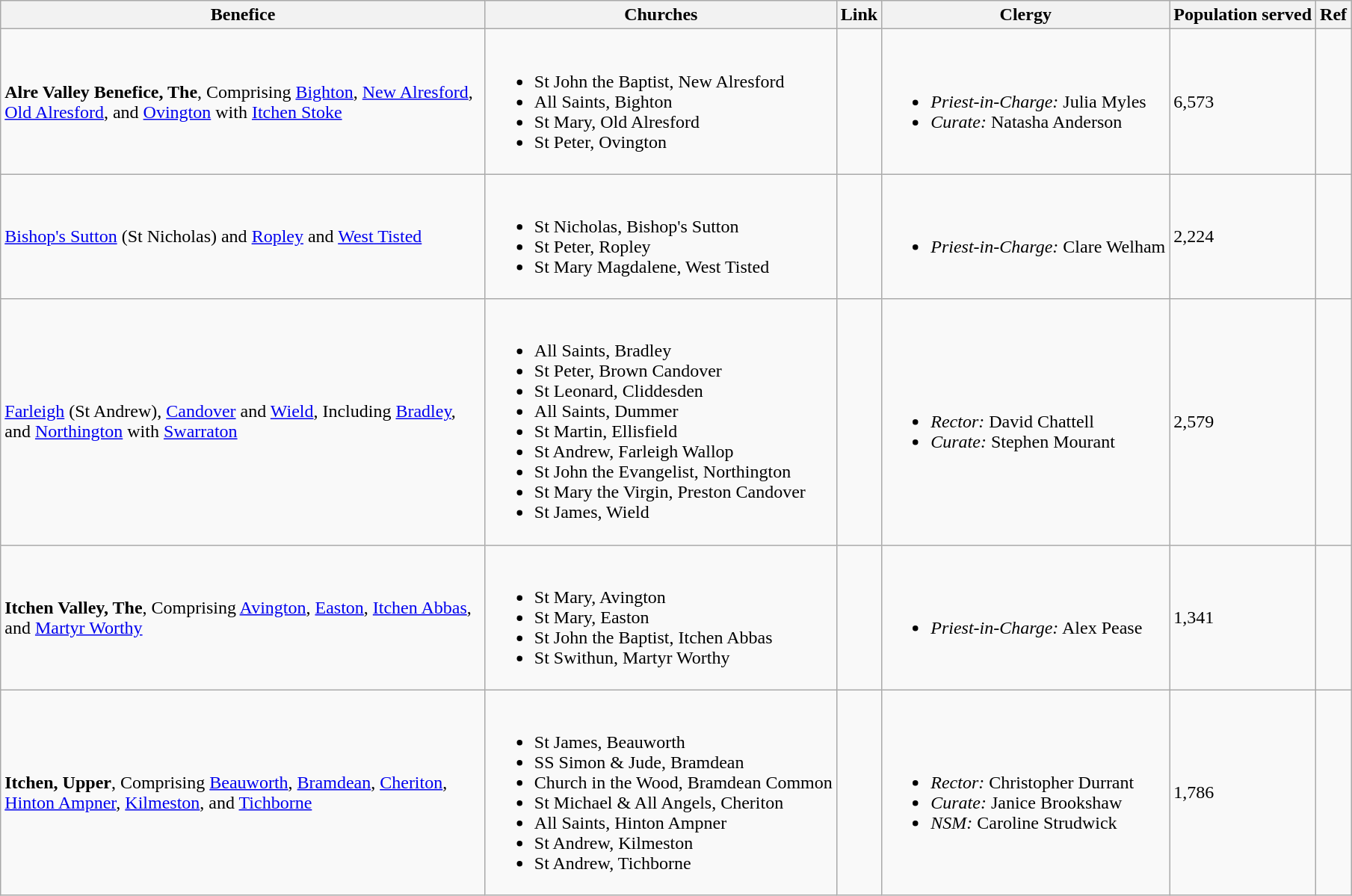<table class="wikitable">
<tr>
<th style="width:425px;">Benefice</th>
<th>Churches</th>
<th>Link</th>
<th>Clergy</th>
<th>Population served</th>
<th>Ref</th>
</tr>
<tr>
<td><strong>Alre Valley Benefice, The</strong>, Comprising <a href='#'>Bighton</a>, <a href='#'>New Alresford</a>, <a href='#'>Old Alresford</a>, and <a href='#'>Ovington</a> with <a href='#'>Itchen Stoke</a></td>
<td><br><ul><li>St John the Baptist, New Alresford</li><li>All Saints, Bighton</li><li>St Mary, Old Alresford</li><li>St Peter, Ovington</li></ul></td>
<td></td>
<td><br><ul><li><em>Priest-in-Charge:</em> Julia Myles</li><li><em>Curate:</em> Natasha Anderson</li></ul></td>
<td>6,573</td>
<td></td>
</tr>
<tr>
<td><a href='#'>Bishop's Sutton</a> (St Nicholas) and <a href='#'>Ropley</a> and <a href='#'>West Tisted</a></td>
<td><br><ul><li>St Nicholas, Bishop's Sutton</li><li>St Peter, Ropley</li><li>St Mary Magdalene, West Tisted</li></ul></td>
<td></td>
<td><br><ul><li><em>Priest-in-Charge:</em> Clare Welham</li></ul></td>
<td>2,224</td>
<td></td>
</tr>
<tr>
<td><a href='#'>Farleigh</a> (St Andrew), <a href='#'>Candover</a> and <a href='#'>Wield</a>, Including <a href='#'>Bradley</a>, and <a href='#'>Northington</a> with <a href='#'>Swarraton</a></td>
<td><br><ul><li>All Saints, Bradley</li><li>St Peter, Brown Candover</li><li>St Leonard, Cliddesden</li><li>All Saints, Dummer</li><li>St Martin, Ellisfield</li><li>St Andrew, Farleigh Wallop</li><li>St John the Evangelist, Northington</li><li>St Mary the Virgin, Preston Candover</li><li>St James, Wield</li></ul></td>
<td></td>
<td><br><ul><li><em>Rector:</em> David Chattell</li><li><em>Curate:</em> Stephen Mourant</li></ul></td>
<td>2,579</td>
<td></td>
</tr>
<tr>
<td><strong>Itchen Valley, The</strong>, Comprising <a href='#'>Avington</a>, <a href='#'>Easton</a>, <a href='#'>Itchen Abbas</a>, and <a href='#'>Martyr Worthy</a></td>
<td><br><ul><li>St Mary, Avington</li><li>St Mary, Easton</li><li>St John the Baptist, Itchen Abbas</li><li>St Swithun, Martyr Worthy</li></ul></td>
<td></td>
<td><br><ul><li><em>Priest-in-Charge:</em> Alex Pease</li></ul></td>
<td>1,341</td>
<td></td>
</tr>
<tr>
<td><strong>Itchen, Upper</strong>, Comprising <a href='#'>Beauworth</a>, <a href='#'>Bramdean</a>, <a href='#'>Cheriton</a>, <a href='#'>Hinton Ampner</a>, <a href='#'>Kilmeston</a>, and <a href='#'>Tichborne</a></td>
<td><br><ul><li>St James, Beauworth</li><li>SS Simon & Jude, Bramdean</li><li>Church in the Wood, Bramdean Common</li><li>St Michael & All Angels, Cheriton</li><li>All Saints, Hinton Ampner</li><li>St Andrew, Kilmeston</li><li>St Andrew, Tichborne</li></ul></td>
<td></td>
<td><br><ul><li><em>Rector:</em> Christopher Durrant</li><li><em>Curate:</em> Janice Brookshaw</li><li><em>NSM:</em> Caroline Strudwick</li></ul></td>
<td>1,786</td>
<td></td>
</tr>
</table>
